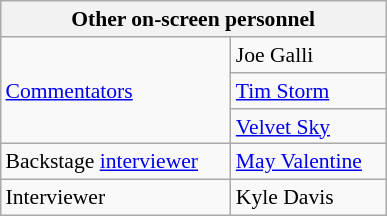<table align="right" class="wikitable" style="border:1px; font-size:90%; margin-left:1em;">
<tr>
<th width="250" colspan="2"><strong>Other on-screen personnel</strong></th>
</tr>
<tr>
<td rowspan="3"><a href='#'>Commentators</a></td>
<td>Joe Galli</td>
</tr>
<tr>
<td><a href='#'>Tim Storm</a></td>
</tr>
<tr>
<td><a href='#'>Velvet Sky</a> </td>
</tr>
<tr>
<td rowspan="1">Backstage <a href='#'>interviewer</a></td>
<td><a href='#'>May Valentine</a></td>
</tr>
<tr>
<td rowspan="1">Interviewer</td>
<td>Kyle Davis</td>
</tr>
</table>
